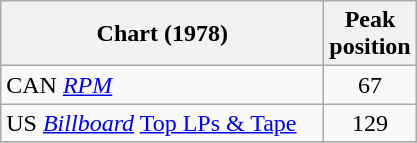<table class="wikitable sortable" border="1">
<tr>
<th scope="col" style="width:13em;">Chart (1978)</th>
<th scope="col">Peak<br>position</th>
</tr>
<tr>
<td>CAN  <em><a href='#'>RPM</a></em> </td>
<td style="text-align:center;">67</td>
</tr>
<tr>
<td>US <em><a href='#'>Billboard</a></em> <a href='#'>Top LPs & Tape</a></td>
<td style="text-align:center;">129</td>
</tr>
<tr>
</tr>
</table>
